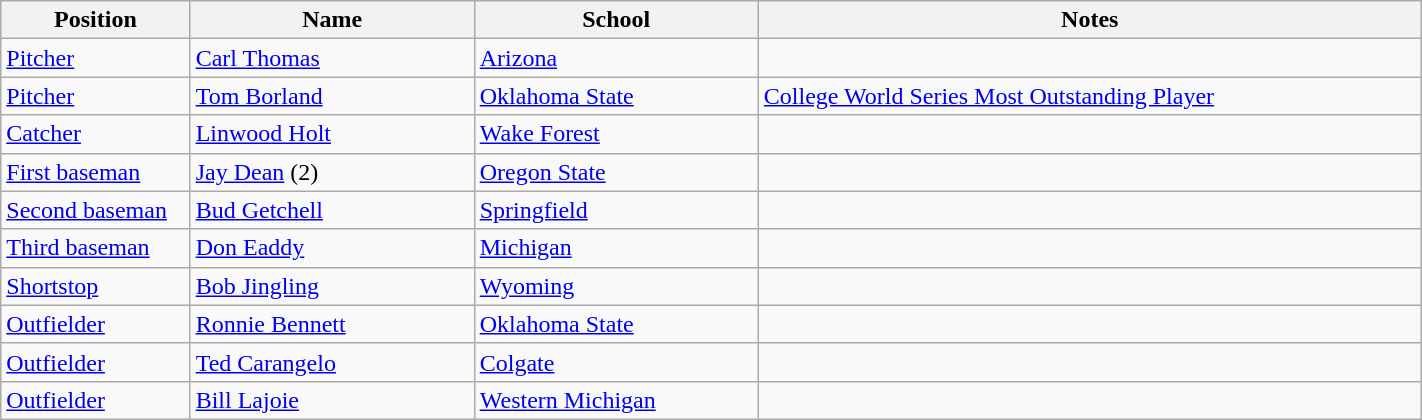<table class="wikitable sortable" style="width:75%;">
<tr>
<th width=10%>Position</th>
<th width=15%>Name</th>
<th width=15%>School</th>
<th width=35% class="unsortable">Notes</th>
</tr>
<tr>
<td><a href='#'>Pitcher</a></td>
<td><a href='#'>Carl Thomas</a></td>
<td><a href='#'>Arizona</a></td>
<td></td>
</tr>
<tr>
<td><a href='#'>Pitcher</a></td>
<td><a href='#'>Tom Borland</a></td>
<td><a href='#'>Oklahoma State</a></td>
<td><a href='#'>College World Series Most Outstanding Player</a></td>
</tr>
<tr>
<td><a href='#'>Catcher</a></td>
<td><a href='#'>Linwood Holt</a></td>
<td><a href='#'>Wake Forest</a></td>
<td></td>
</tr>
<tr>
<td><a href='#'>First baseman</a></td>
<td><a href='#'>Jay Dean</a> (2)</td>
<td><a href='#'>Oregon State</a></td>
<td></td>
</tr>
<tr>
<td><a href='#'>Second baseman</a></td>
<td><a href='#'>Bud Getchell</a></td>
<td><a href='#'>Springfield</a></td>
<td></td>
</tr>
<tr>
<td><a href='#'>Third baseman</a></td>
<td><a href='#'>Don Eaddy</a></td>
<td><a href='#'>Michigan</a></td>
<td></td>
</tr>
<tr>
<td><a href='#'>Shortstop</a></td>
<td><a href='#'>Bob Jingling</a></td>
<td><a href='#'>Wyoming</a></td>
<td></td>
</tr>
<tr>
<td><a href='#'>Outfielder</a></td>
<td><a href='#'>Ronnie Bennett</a></td>
<td><a href='#'>Oklahoma State</a></td>
<td></td>
</tr>
<tr>
<td><a href='#'>Outfielder</a></td>
<td><a href='#'>Ted Carangelo</a></td>
<td><a href='#'>Colgate</a></td>
<td></td>
</tr>
<tr>
<td><a href='#'>Outfielder</a></td>
<td><a href='#'>Bill Lajoie</a></td>
<td><a href='#'>Western Michigan</a></td>
<td></td>
</tr>
</table>
